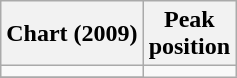<table class="wikitable">
<tr>
<th>Chart (2009)</th>
<th>Peak<br>position</th>
</tr>
<tr>
<td></td>
</tr>
<tr>
</tr>
</table>
